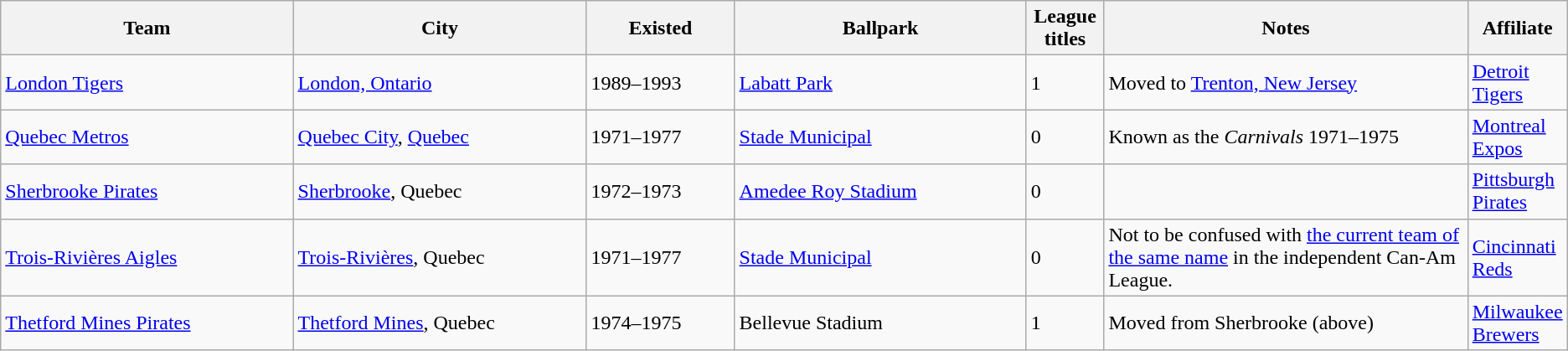<table class="wikitable">
<tr>
<th bgcolor="#DDDDFF" width="20%">Team</th>
<th bgcolor="#DDDDFF" width="20%">City</th>
<th bgcolor="#DDDDFF" width="10%">Existed</th>
<th bgcolor="#DDDDFF" width="20%">Ballpark</th>
<th bgcolor="#DDDDFF" width="5%">League titles</th>
<th bgcolor="#DDDDFF" width="45%">Notes</th>
<th bgcolor="#DDDDFF" width="45%">Affiliate</th>
</tr>
<tr>
<td><a href='#'>London Tigers</a></td>
<td><a href='#'>London, Ontario</a></td>
<td>1989–1993</td>
<td><a href='#'>Labatt Park</a></td>
<td>1</td>
<td>Moved to <a href='#'>Trenton, New Jersey</a></td>
<td><a href='#'>Detroit Tigers</a></td>
</tr>
<tr>
<td><a href='#'>Quebec Metros</a></td>
<td><a href='#'>Quebec City</a>, <a href='#'>Quebec</a></td>
<td>1971–1977</td>
<td><a href='#'>Stade Municipal</a></td>
<td>0</td>
<td>Known as the <em>Carnivals</em> 1971–1975</td>
<td><a href='#'>Montreal Expos</a></td>
</tr>
<tr>
<td><a href='#'>Sherbrooke Pirates</a></td>
<td><a href='#'>Sherbrooke</a>, Quebec</td>
<td>1972–1973</td>
<td><a href='#'>Amedee Roy Stadium</a></td>
<td>0</td>
<td></td>
<td><a href='#'>Pittsburgh Pirates</a></td>
</tr>
<tr>
<td><a href='#'>Trois-Rivières Aigles</a></td>
<td><a href='#'>Trois-Rivières</a>, Quebec</td>
<td>1971–1977</td>
<td><a href='#'>Stade Municipal</a></td>
<td>0</td>
<td>Not to be confused with <a href='#'>the current team of the same name</a> in the independent Can-Am League.</td>
<td><a href='#'>Cincinnati Reds</a></td>
</tr>
<tr>
<td><a href='#'>Thetford Mines Pirates</a></td>
<td><a href='#'>Thetford Mines</a>, Quebec</td>
<td>1974–1975</td>
<td>Bellevue Stadium</td>
<td>1</td>
<td>Moved from Sherbrooke (above)</td>
<td><a href='#'>Milwaukee Brewers</a></td>
</tr>
</table>
